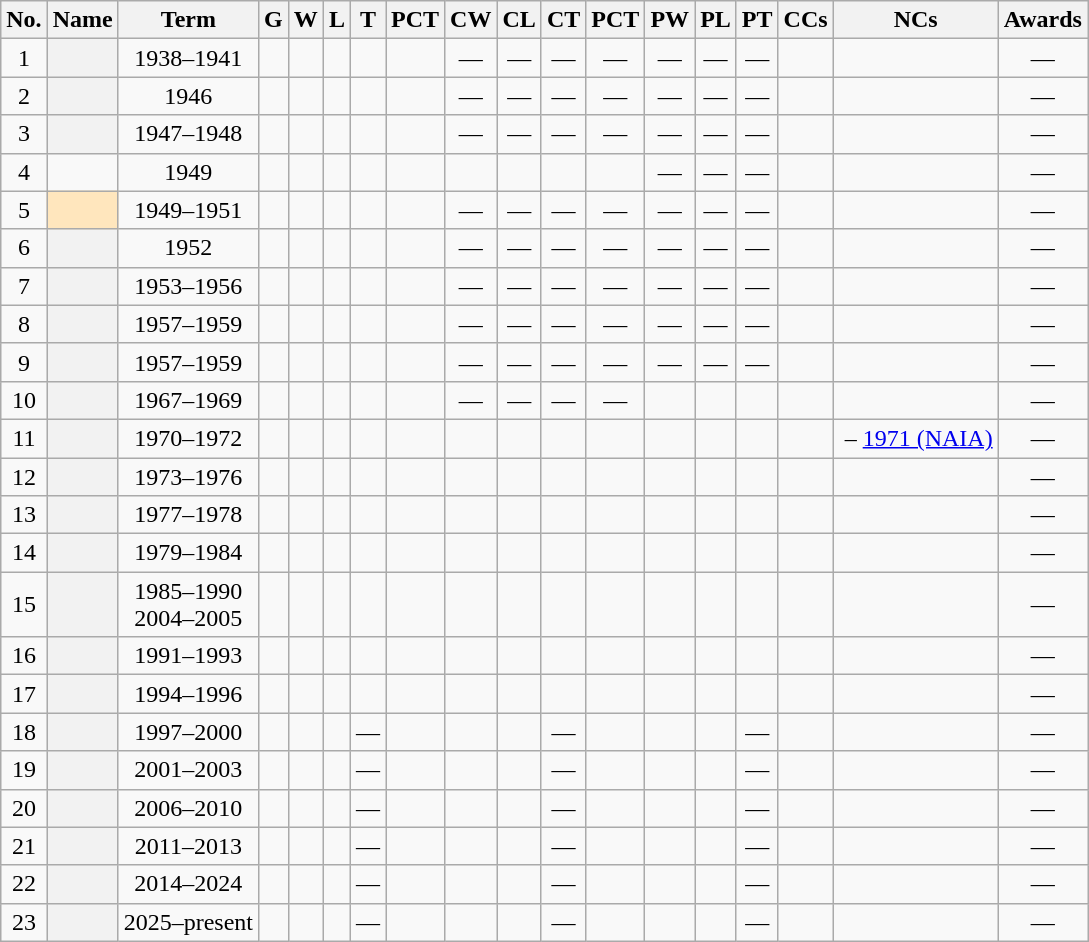<table class="wikitable sortable" style="text-align:center">
<tr>
<th scope="col" class="unsortable">No.</th>
<th scope="col">Name</th>
<th scope="col">Term<br></th>
<th scope="col">G</th>
<th scope="col">W</th>
<th scope="col">L</th>
<th scope="col">T</th>
<th scope="col">PCT</th>
<th scope="col">CW</th>
<th scope="col">CL</th>
<th scope="col">CT</th>
<th scope="col">PCT</th>
<th scope="col">PW</th>
<th scope="col">PL</th>
<th scope="col">PT</th>
<th scope="col">CCs</th>
<th scope="col">NCs</th>
<th scope="col" class="unsortable">Awards</th>
</tr>
<tr>
<td>1</td>
<th scope="row"></th>
<td>1938–1941</td>
<td></td>
<td></td>
<td></td>
<td></td>
<td></td>
<td>—</td>
<td>—</td>
<td>—</td>
<td>—</td>
<td>—</td>
<td>—</td>
<td>—</td>
<td></td>
<td></td>
<td>—</td>
</tr>
<tr>
<td>2</td>
<th scope="row"></th>
<td>1946</td>
<td></td>
<td></td>
<td></td>
<td></td>
<td></td>
<td>—</td>
<td>—</td>
<td>—</td>
<td>—</td>
<td>—</td>
<td>—</td>
<td>—</td>
<td></td>
<td></td>
<td>—</td>
</tr>
<tr>
<td>3</td>
<th scope="row"></th>
<td>1947–1948</td>
<td></td>
<td></td>
<td></td>
<td></td>
<td></td>
<td>—</td>
<td>—</td>
<td>—</td>
<td>—</td>
<td>—</td>
<td>—</td>
<td>—</td>
<td></td>
<td></td>
<td>—</td>
</tr>
<tr>
<td>4</td>
<td scope="row"><strong></strong></td>
<td>1949</td>
<td></td>
<td></td>
<td></td>
<td></td>
<td></td>
<td></td>
<td></td>
<td></td>
<td></td>
<td>—</td>
<td>—</td>
<td>—</td>
<td></td>
<td></td>
<td>—</td>
</tr>
<tr>
<td>5</td>
<td scope="row" align="center" bgcolor=#FFE6BD><strong></strong><sup></sup></td>
<td>1949–1951</td>
<td></td>
<td></td>
<td></td>
<td></td>
<td></td>
<td>—</td>
<td>—</td>
<td>—</td>
<td>—</td>
<td>—</td>
<td>—</td>
<td>—</td>
<td></td>
<td></td>
<td>—</td>
</tr>
<tr>
<td>6</td>
<th scope="row"></th>
<td>1952</td>
<td></td>
<td></td>
<td></td>
<td></td>
<td></td>
<td>—</td>
<td>—</td>
<td>—</td>
<td>—</td>
<td>—</td>
<td>—</td>
<td>—</td>
<td></td>
<td></td>
<td>—</td>
</tr>
<tr>
<td>7</td>
<th scope="row"></th>
<td>1953–1956</td>
<td></td>
<td></td>
<td></td>
<td></td>
<td></td>
<td>—</td>
<td>—</td>
<td>—</td>
<td>—</td>
<td>—</td>
<td>—</td>
<td>—</td>
<td></td>
<td></td>
<td>—</td>
</tr>
<tr>
<td>8</td>
<th scope="row"></th>
<td>1957–1959</td>
<td></td>
<td></td>
<td></td>
<td></td>
<td></td>
<td>—</td>
<td>—</td>
<td>—</td>
<td>—</td>
<td>—</td>
<td>—</td>
<td>—</td>
<td></td>
<td></td>
<td>—</td>
</tr>
<tr>
<td>9</td>
<th scope="row"></th>
<td>1957–1959</td>
<td></td>
<td></td>
<td></td>
<td></td>
<td></td>
<td>—</td>
<td>—</td>
<td>—</td>
<td>—</td>
<td>—</td>
<td>—</td>
<td>—</td>
<td></td>
<td></td>
<td>—</td>
</tr>
<tr>
<td>10</td>
<th scope="row"></th>
<td>1967–1969</td>
<td></td>
<td></td>
<td></td>
<td></td>
<td></td>
<td>—</td>
<td>—</td>
<td>—</td>
<td>—</td>
<td></td>
<td></td>
<td></td>
<td></td>
<td></td>
<td>—</td>
</tr>
<tr>
<td>11</td>
<th scope="row"></th>
<td>1970–1972</td>
<td></td>
<td></td>
<td></td>
<td></td>
<td></td>
<td></td>
<td></td>
<td></td>
<td></td>
<td></td>
<td></td>
<td></td>
<td></td>
<td> – <a href='#'>1971 (NAIA)</a></td>
<td>—</td>
</tr>
<tr>
<td>12</td>
<th scope="row"></th>
<td>1973–1976</td>
<td></td>
<td></td>
<td></td>
<td></td>
<td></td>
<td></td>
<td></td>
<td></td>
<td></td>
<td></td>
<td></td>
<td></td>
<td></td>
<td></td>
<td>—</td>
</tr>
<tr>
<td>13</td>
<th scope="row"></th>
<td>1977–1978</td>
<td></td>
<td></td>
<td></td>
<td></td>
<td></td>
<td></td>
<td></td>
<td></td>
<td></td>
<td></td>
<td></td>
<td></td>
<td></td>
<td></td>
<td>—</td>
</tr>
<tr>
<td>14</td>
<th scope="row"></th>
<td>1979–1984</td>
<td></td>
<td></td>
<td></td>
<td></td>
<td></td>
<td></td>
<td></td>
<td></td>
<td></td>
<td></td>
<td></td>
<td></td>
<td></td>
<td></td>
<td>—</td>
</tr>
<tr>
<td>15</td>
<th scope="row"></th>
<td>1985–1990<br>2004–2005</td>
<td></td>
<td></td>
<td></td>
<td></td>
<td></td>
<td></td>
<td></td>
<td></td>
<td></td>
<td></td>
<td></td>
<td></td>
<td></td>
<td></td>
<td>—</td>
</tr>
<tr>
<td>16</td>
<th scope="row"></th>
<td>1991–1993</td>
<td></td>
<td></td>
<td></td>
<td></td>
<td></td>
<td></td>
<td></td>
<td></td>
<td></td>
<td></td>
<td></td>
<td></td>
<td></td>
<td></td>
<td>—</td>
</tr>
<tr>
<td>17</td>
<th scope="row"></th>
<td>1994–1996</td>
<td></td>
<td></td>
<td></td>
<td></td>
<td></td>
<td></td>
<td></td>
<td></td>
<td></td>
<td></td>
<td></td>
<td></td>
<td></td>
<td></td>
<td>—</td>
</tr>
<tr>
<td>18</td>
<th scope="row"></th>
<td>1997–2000</td>
<td></td>
<td></td>
<td></td>
<td>—</td>
<td></td>
<td></td>
<td></td>
<td>—</td>
<td></td>
<td></td>
<td></td>
<td>—</td>
<td></td>
<td></td>
<td>—</td>
</tr>
<tr>
<td>19</td>
<th scope="row"></th>
<td>2001–2003</td>
<td></td>
<td></td>
<td></td>
<td>—</td>
<td></td>
<td></td>
<td></td>
<td>—</td>
<td></td>
<td></td>
<td></td>
<td>—</td>
<td></td>
<td></td>
<td>—</td>
</tr>
<tr>
<td>20</td>
<th scope="row"></th>
<td>2006–2010</td>
<td></td>
<td></td>
<td></td>
<td>—</td>
<td></td>
<td></td>
<td></td>
<td>—</td>
<td></td>
<td></td>
<td></td>
<td>—</td>
<td></td>
<td></td>
<td>—</td>
</tr>
<tr>
<td>21</td>
<th scope="row"></th>
<td>2011–2013</td>
<td></td>
<td></td>
<td></td>
<td>—</td>
<td></td>
<td></td>
<td></td>
<td>—</td>
<td></td>
<td></td>
<td></td>
<td>—</td>
<td></td>
<td></td>
<td>—</td>
</tr>
<tr>
<td>22</td>
<th scope="row"></th>
<td>2014–2024</td>
<td></td>
<td></td>
<td></td>
<td>—</td>
<td></td>
<td></td>
<td></td>
<td>—</td>
<td></td>
<td></td>
<td></td>
<td>—</td>
<td></td>
<td></td>
<td>—</td>
</tr>
<tr>
<td>23</td>
<th scope="row"></th>
<td>2025–present</td>
<td></td>
<td></td>
<td></td>
<td>—</td>
<td></td>
<td></td>
<td></td>
<td>—</td>
<td></td>
<td></td>
<td></td>
<td>—</td>
<td></td>
<td></td>
<td>—</td>
</tr>
</table>
